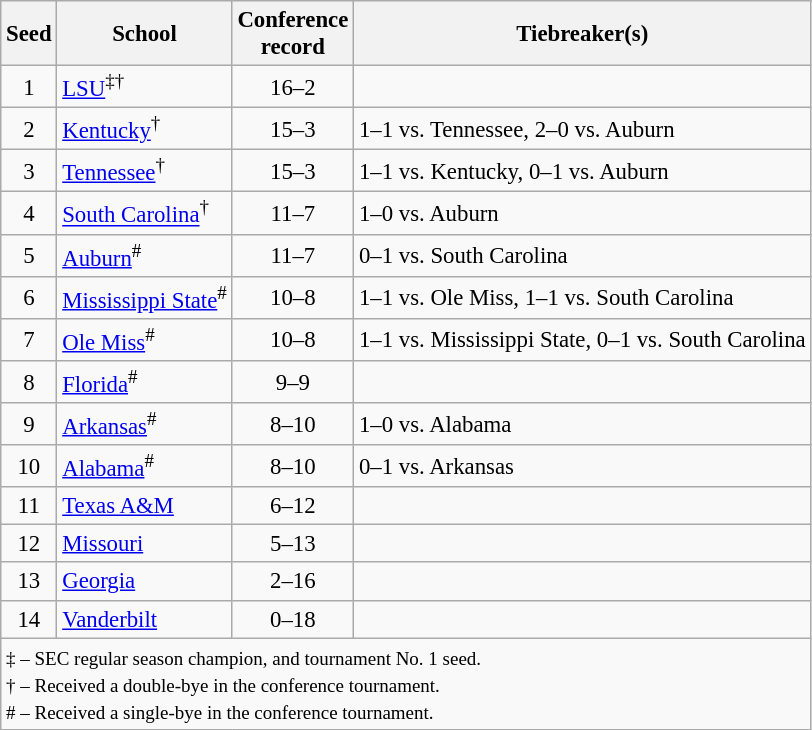<table class="wikitable" style="white-space:nowrap; font-size:95%; text-align:center">
<tr>
<th>Seed</th>
<th>School</th>
<th>Conference<br>record</th>
<th>Tiebreaker(s)</th>
</tr>
<tr>
<td>1</td>
<td align=left><a href='#'>LSU</a><sup>‡†</sup></td>
<td>16–2</td>
<td></td>
</tr>
<tr>
<td>2</td>
<td align=left><a href='#'>Kentucky</a><sup>†</sup></td>
<td>15–3</td>
<td align=left>1–1 vs. Tennessee, 2–0 vs. Auburn</td>
</tr>
<tr>
<td>3</td>
<td align=left><a href='#'>Tennessee</a><sup>†</sup></td>
<td>15–3</td>
<td align=left>1–1 vs. Kentucky, 0–1 vs. Auburn</td>
</tr>
<tr>
<td>4</td>
<td align=left><a href='#'>South Carolina</a><sup>†</sup></td>
<td>11–7</td>
<td align=left>1–0 vs. Auburn</td>
</tr>
<tr>
<td>5</td>
<td align=left><a href='#'>Auburn</a><sup>#</sup></td>
<td>11–7</td>
<td align=left>0–1 vs. South Carolina</td>
</tr>
<tr>
<td>6</td>
<td align=left><a href='#'>Mississippi State</a><sup>#</sup></td>
<td>10–8</td>
<td align=left>1–1 vs. Ole Miss, 1–1 vs. South Carolina</td>
</tr>
<tr>
<td>7</td>
<td align=left><a href='#'>Ole Miss</a><sup>#</sup></td>
<td>10–8</td>
<td align=left>1–1 vs. Mississippi State, 0–1 vs. South Carolina</td>
</tr>
<tr>
<td>8</td>
<td align=left><a href='#'>Florida</a><sup>#</sup></td>
<td>9–9</td>
<td></td>
</tr>
<tr>
<td>9</td>
<td align=left><a href='#'>Arkansas</a><sup>#</sup></td>
<td>8–10</td>
<td align=left>1–0 vs. Alabama</td>
</tr>
<tr>
<td>10</td>
<td align=left><a href='#'>Alabama</a><sup>#</sup></td>
<td>8–10</td>
<td align=left>0–1 vs. Arkansas</td>
</tr>
<tr>
<td>11</td>
<td align=left><a href='#'>Texas A&M</a></td>
<td>6–12</td>
<td></td>
</tr>
<tr>
<td>12</td>
<td align=left><a href='#'>Missouri</a></td>
<td>5–13</td>
<td></td>
</tr>
<tr>
<td>13</td>
<td align=left><a href='#'>Georgia</a></td>
<td>2–16</td>
<td></td>
</tr>
<tr>
<td>14</td>
<td align=left><a href='#'>Vanderbilt</a></td>
<td>0–18</td>
<td></td>
</tr>
<tr>
<td colspan=6 align=left><small>‡ – SEC regular season champion, and tournament No. 1 seed.<br>† – Received a double-bye in the conference tournament.<br># – Received a single-bye in the conference tournament.</small></td>
</tr>
</table>
